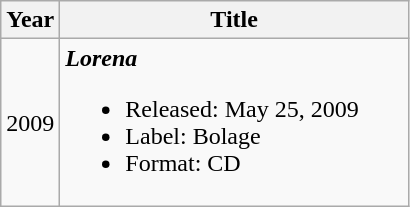<table class="wikitable">
<tr>
<th>Year</th>
<th style="width:225px;">Title</th>
</tr>
<tr>
<td>2009</td>
<td><strong><em>Lorena</em></strong><br><ul><li>Released: May 25, 2009</li><li>Label: Bolage </li><li>Format: CD</li></ul></td>
</tr>
</table>
